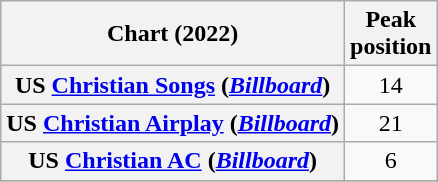<table class="wikitable sortable plainrowheaders" style="text-align:center">
<tr>
<th scope="col">Chart (2022)</th>
<th scope="col">Peak<br>position</th>
</tr>
<tr>
<th scope="row">US <a href='#'>Christian Songs</a> (<em><a href='#'>Billboard</a></em>)</th>
<td>14</td>
</tr>
<tr>
<th scope="row">US <a href='#'>Christian Airplay</a> (<em><a href='#'>Billboard</a></em>)</th>
<td>21</td>
</tr>
<tr>
<th scope="row">US <a href='#'>Christian AC</a> (<em><a href='#'>Billboard</a></em>)</th>
<td>6</td>
</tr>
<tr>
</tr>
</table>
